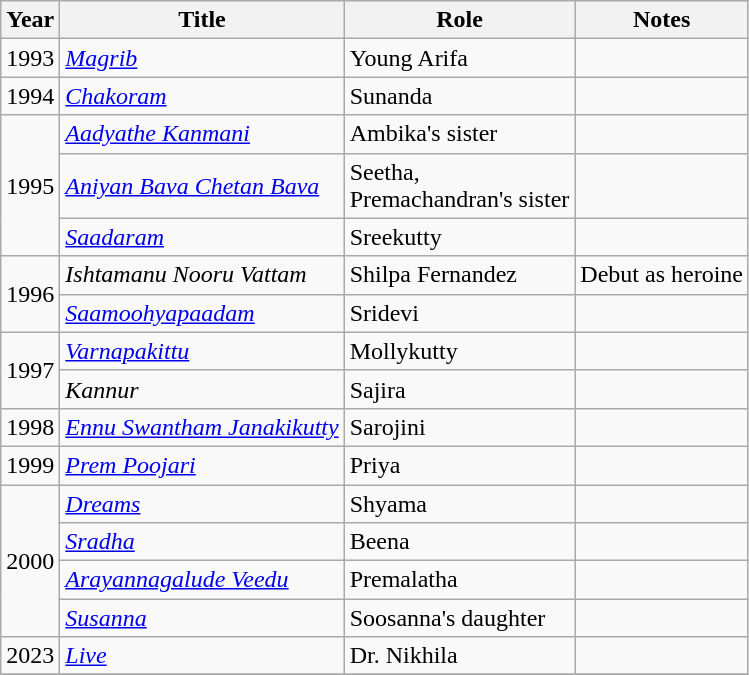<table class="wikitable sortable">
<tr>
<th>Year</th>
<th>Title</th>
<th>Role</th>
<th class="unsortable">Notes</th>
</tr>
<tr>
<td>1993</td>
<td><em><a href='#'>Magrib</a></em></td>
<td>Young Arifa</td>
<td></td>
</tr>
<tr>
<td>1994</td>
<td><em><a href='#'>Chakoram</a></em></td>
<td>Sunanda</td>
<td></td>
</tr>
<tr>
<td rowspan=3>1995</td>
<td><em><a href='#'>Aadyathe Kanmani</a></em></td>
<td>Ambika's sister</td>
<td></td>
</tr>
<tr>
<td><em><a href='#'>Aniyan Bava Chetan Bava</a></em></td>
<td>Seetha,<br>Premachandran's sister</td>
<td></td>
</tr>
<tr>
<td><em><a href='#'>Saadaram</a></em></td>
<td>Sreekutty</td>
<td></td>
</tr>
<tr>
<td rowspan=2>1996</td>
<td><em>Ishtamanu Nooru Vattam</em></td>
<td>Shilpa Fernandez</td>
<td>Debut as heroine</td>
</tr>
<tr>
<td><em><a href='#'>Saamoohyapaadam</a></em></td>
<td>Sridevi</td>
<td></td>
</tr>
<tr>
<td rowspan=2>1997</td>
<td><em><a href='#'>Varnapakittu</a></em></td>
<td>Mollykutty</td>
<td></td>
</tr>
<tr>
<td><em>Kannur</em></td>
<td>Sajira</td>
<td></td>
</tr>
<tr>
<td>1998</td>
<td><em><a href='#'>Ennu Swantham Janakikutty</a></em></td>
<td>Sarojini</td>
<td></td>
</tr>
<tr>
<td>1999</td>
<td><em><a href='#'>Prem Poojari</a></em></td>
<td>Priya</td>
<td></td>
</tr>
<tr>
<td rowspan=4>2000</td>
<td><em><a href='#'>Dreams</a></em></td>
<td>Shyama</td>
<td></td>
</tr>
<tr>
<td><em><a href='#'>Sradha</a></em></td>
<td>Beena</td>
<td></td>
</tr>
<tr>
<td><em><a href='#'>Arayannagalude Veedu</a></em></td>
<td>Premalatha</td>
<td></td>
</tr>
<tr>
<td><em><a href='#'>Susanna</a></em></td>
<td>Soosanna's daughter</td>
<td></td>
</tr>
<tr>
<td>2023</td>
<td><em><a href='#'>Live</a></em></td>
<td>Dr. Nikhila</td>
<td></td>
</tr>
<tr>
</tr>
</table>
